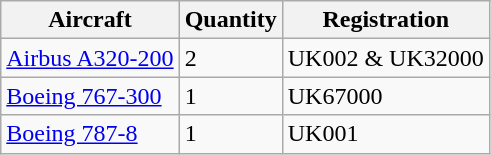<table class="wikitable">
<tr>
<th>Aircraft</th>
<th>Quantity</th>
<th>Registration</th>
</tr>
<tr>
<td><a href='#'>Airbus A320-200</a></td>
<td>2</td>
<td>UK002 & UK32000</td>
</tr>
<tr>
<td><a href='#'>Boeing 767-300</a></td>
<td>1</td>
<td>UK67000</td>
</tr>
<tr>
<td><a href='#'>Boeing 787-8</a></td>
<td>1</td>
<td>UK001</td>
</tr>
</table>
